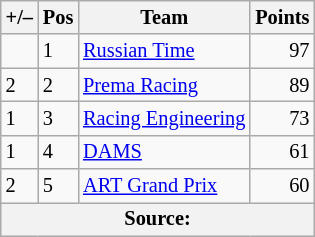<table class="wikitable" style="font-size: 85%;">
<tr>
<th scope="col">+/–</th>
<th scope="col">Pos</th>
<th scope="col">Team</th>
<th scope="col">Points</th>
</tr>
<tr>
<td align="left"></td>
<td scope="row">1</td>
<td> <a href='#'>Russian Time</a></td>
<td align="right">97</td>
</tr>
<tr>
<td align="left"> 2</td>
<td scope="row">2</td>
<td> <a href='#'>Prema Racing</a></td>
<td align="right">89</td>
</tr>
<tr>
<td align="left"> 1</td>
<td scope="row">3</td>
<td> <a href='#'>Racing Engineering</a></td>
<td align="right">73</td>
</tr>
<tr>
<td align="left"> 1</td>
<td scope="row">4</td>
<td> <a href='#'>DAMS</a></td>
<td align="right">61</td>
</tr>
<tr>
<td align="left"> 2</td>
<td scope="row">5</td>
<td> <a href='#'>ART Grand Prix</a></td>
<td align="right">60</td>
</tr>
<tr>
<th colspan="4">Source:</th>
</tr>
</table>
